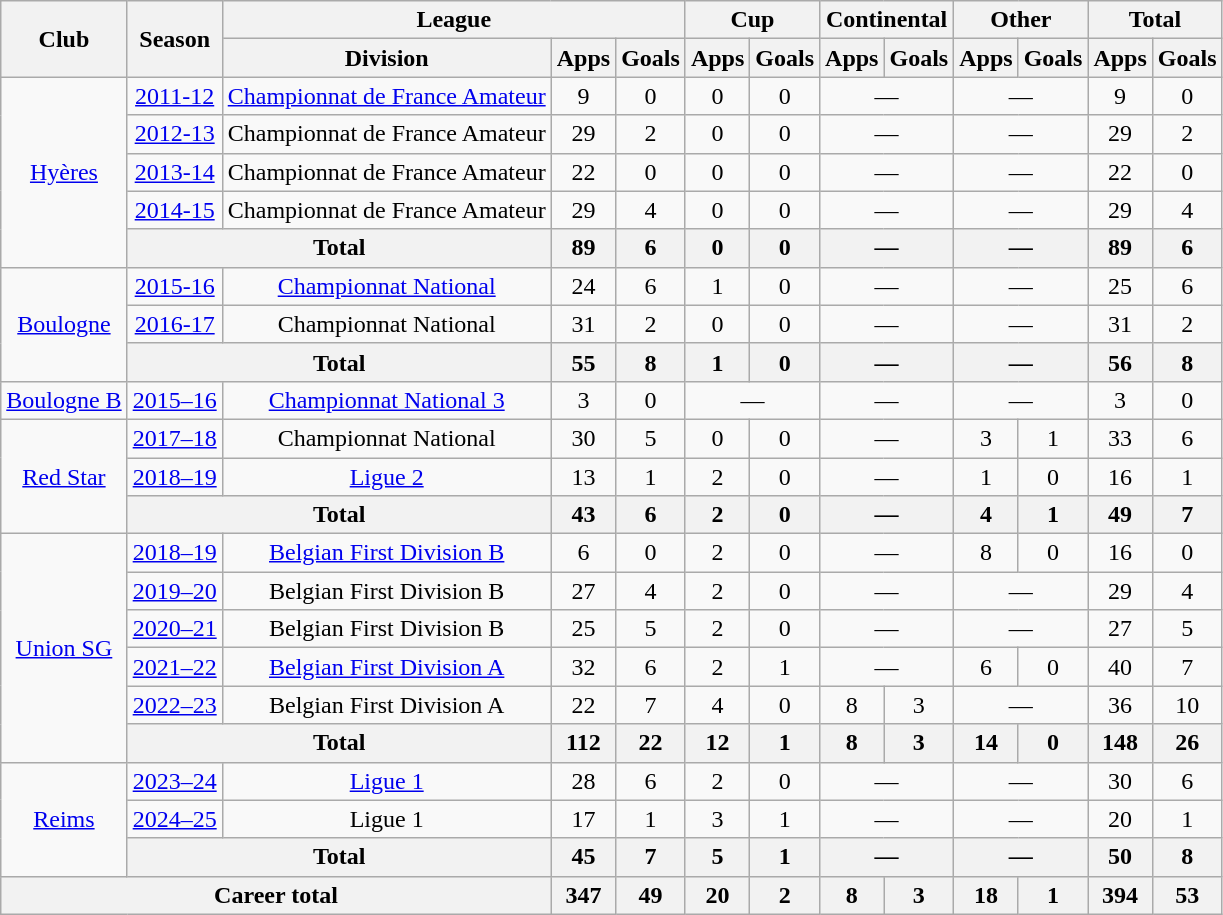<table class="wikitable" style="text-align:center">
<tr>
<th rowspan="2">Club</th>
<th rowspan="2">Season</th>
<th colspan="3">League</th>
<th colspan="2">Cup</th>
<th colspan="2">Continental</th>
<th colspan="2">Other</th>
<th colspan="2">Total</th>
</tr>
<tr>
<th>Division</th>
<th>Apps</th>
<th>Goals</th>
<th>Apps</th>
<th>Goals</th>
<th>Apps</th>
<th>Goals</th>
<th>Apps</th>
<th>Goals</th>
<th>Apps</th>
<th>Goals</th>
</tr>
<tr>
<td rowspan="5"><a href='#'>Hyères</a></td>
<td><a href='#'>2011-12</a></td>
<td><a href='#'>Championnat de France Amateur</a></td>
<td>9</td>
<td>0</td>
<td>0</td>
<td>0</td>
<td colspan="2">—</td>
<td colspan="2">—</td>
<td>9</td>
<td>0</td>
</tr>
<tr>
<td><a href='#'>2012-13</a></td>
<td>Championnat de France Amateur</td>
<td>29</td>
<td>2</td>
<td>0</td>
<td>0</td>
<td colspan="2">—</td>
<td colspan="2">—</td>
<td>29</td>
<td>2</td>
</tr>
<tr>
<td><a href='#'>2013-14</a></td>
<td>Championnat de France Amateur</td>
<td>22</td>
<td>0</td>
<td>0</td>
<td>0</td>
<td colspan="2">—</td>
<td colspan="2">—</td>
<td>22</td>
<td>0</td>
</tr>
<tr>
<td><a href='#'>2014-15</a></td>
<td>Championnat de France Amateur</td>
<td>29</td>
<td>4</td>
<td>0</td>
<td>0</td>
<td colspan="2">—</td>
<td colspan="2">—</td>
<td>29</td>
<td>4</td>
</tr>
<tr>
<th colspan="2">Total</th>
<th>89</th>
<th>6</th>
<th>0</th>
<th>0</th>
<th colspan="2">—</th>
<th colspan="2">—</th>
<th>89</th>
<th>6</th>
</tr>
<tr>
<td rowspan="3"><a href='#'>Boulogne</a></td>
<td><a href='#'>2015-16</a></td>
<td><a href='#'>Championnat National</a></td>
<td>24</td>
<td>6</td>
<td>1</td>
<td>0</td>
<td colspan="2">—</td>
<td colspan="2">—</td>
<td>25</td>
<td>6</td>
</tr>
<tr>
<td><a href='#'>2016-17</a></td>
<td>Championnat National</td>
<td>31</td>
<td>2</td>
<td>0</td>
<td>0</td>
<td colspan="2">—</td>
<td colspan="2">—</td>
<td>31</td>
<td>2</td>
</tr>
<tr>
<th colspan="2">Total</th>
<th>55</th>
<th>8</th>
<th>1</th>
<th>0</th>
<th colspan="2">—</th>
<th colspan="2">—</th>
<th>56</th>
<th>8</th>
</tr>
<tr>
<td><a href='#'>Boulogne B</a></td>
<td><a href='#'>2015–16</a></td>
<td><a href='#'>Championnat National 3</a></td>
<td>3</td>
<td>0</td>
<td colspan="2">—</td>
<td colspan="2">—</td>
<td colspan="2">—</td>
<td>3</td>
<td>0</td>
</tr>
<tr>
<td rowspan="3"><a href='#'>Red Star</a></td>
<td><a href='#'>2017–18</a></td>
<td>Championnat National</td>
<td>30</td>
<td>5</td>
<td>0</td>
<td>0</td>
<td colspan="2">—</td>
<td>3</td>
<td>1</td>
<td>33</td>
<td>6</td>
</tr>
<tr>
<td><a href='#'>2018–19</a></td>
<td><a href='#'>Ligue 2</a></td>
<td>13</td>
<td>1</td>
<td>2</td>
<td>0</td>
<td colspan="2">—</td>
<td>1</td>
<td>0</td>
<td>16</td>
<td>1</td>
</tr>
<tr>
<th colspan="2">Total</th>
<th>43</th>
<th>6</th>
<th>2</th>
<th>0</th>
<th colspan="2">—</th>
<th>4</th>
<th>1</th>
<th>49</th>
<th>7</th>
</tr>
<tr>
<td rowspan="6"><a href='#'>Union SG</a></td>
<td><a href='#'>2018–19</a></td>
<td><a href='#'>Belgian First Division B</a></td>
<td>6</td>
<td>0</td>
<td>2</td>
<td>0</td>
<td colspan="2">—</td>
<td>8</td>
<td>0</td>
<td>16</td>
<td>0</td>
</tr>
<tr>
<td><a href='#'>2019–20</a></td>
<td>Belgian First Division B</td>
<td>27</td>
<td>4</td>
<td>2</td>
<td>0</td>
<td colspan="2">—</td>
<td colspan="2">—</td>
<td>29</td>
<td>4</td>
</tr>
<tr>
<td><a href='#'>2020–21</a></td>
<td>Belgian First Division B</td>
<td>25</td>
<td>5</td>
<td>2</td>
<td>0</td>
<td colspan="2">—</td>
<td colspan="2">—</td>
<td>27</td>
<td>5</td>
</tr>
<tr>
<td><a href='#'>2021–22</a></td>
<td><a href='#'>Belgian First Division A</a></td>
<td>32</td>
<td>6</td>
<td>2</td>
<td>1</td>
<td colspan="2">—</td>
<td>6</td>
<td>0</td>
<td>40</td>
<td>7</td>
</tr>
<tr>
<td><a href='#'>2022–23</a></td>
<td>Belgian First Division A</td>
<td>22</td>
<td>7</td>
<td>4</td>
<td>0</td>
<td>8</td>
<td>3</td>
<td colspan="2">—</td>
<td>36</td>
<td>10</td>
</tr>
<tr>
<th colspan="2">Total</th>
<th>112</th>
<th>22</th>
<th>12</th>
<th>1</th>
<th>8</th>
<th>3</th>
<th>14</th>
<th>0</th>
<th>148</th>
<th>26</th>
</tr>
<tr>
<td rowspan=3><a href='#'>Reims</a></td>
<td><a href='#'>2023–24</a></td>
<td><a href='#'>Ligue 1</a></td>
<td>28</td>
<td>6</td>
<td>2</td>
<td>0</td>
<td colspan="2">—</td>
<td colspan="2">—</td>
<td>30</td>
<td>6</td>
</tr>
<tr>
<td><a href='#'>2024–25</a></td>
<td>Ligue 1</td>
<td>17</td>
<td>1</td>
<td>3</td>
<td>1</td>
<td colspan="2">—</td>
<td colspan="2">—</td>
<td>20</td>
<td>1</td>
</tr>
<tr>
<th colspan="2">Total</th>
<th>45</th>
<th>7</th>
<th>5</th>
<th>1</th>
<th colspan="2">—</th>
<th colspan="2">—</th>
<th>50</th>
<th>8</th>
</tr>
<tr>
<th colspan="3">Career total</th>
<th>347</th>
<th>49</th>
<th>20</th>
<th>2</th>
<th>8</th>
<th>3</th>
<th>18</th>
<th>1</th>
<th>394</th>
<th>53</th>
</tr>
</table>
